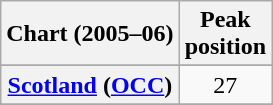<table class="wikitable sortable plainrowheaders" style="text-align:center">
<tr>
<th scope="col">Chart (2005–06)</th>
<th scope="col">Peak<br>position</th>
</tr>
<tr>
</tr>
<tr>
<th scope="row"><a href='#'>Scotland</a> (<a href='#'>OCC</a>)</th>
<td>27</td>
</tr>
<tr>
</tr>
<tr>
</tr>
<tr>
</tr>
<tr>
</tr>
<tr>
</tr>
</table>
